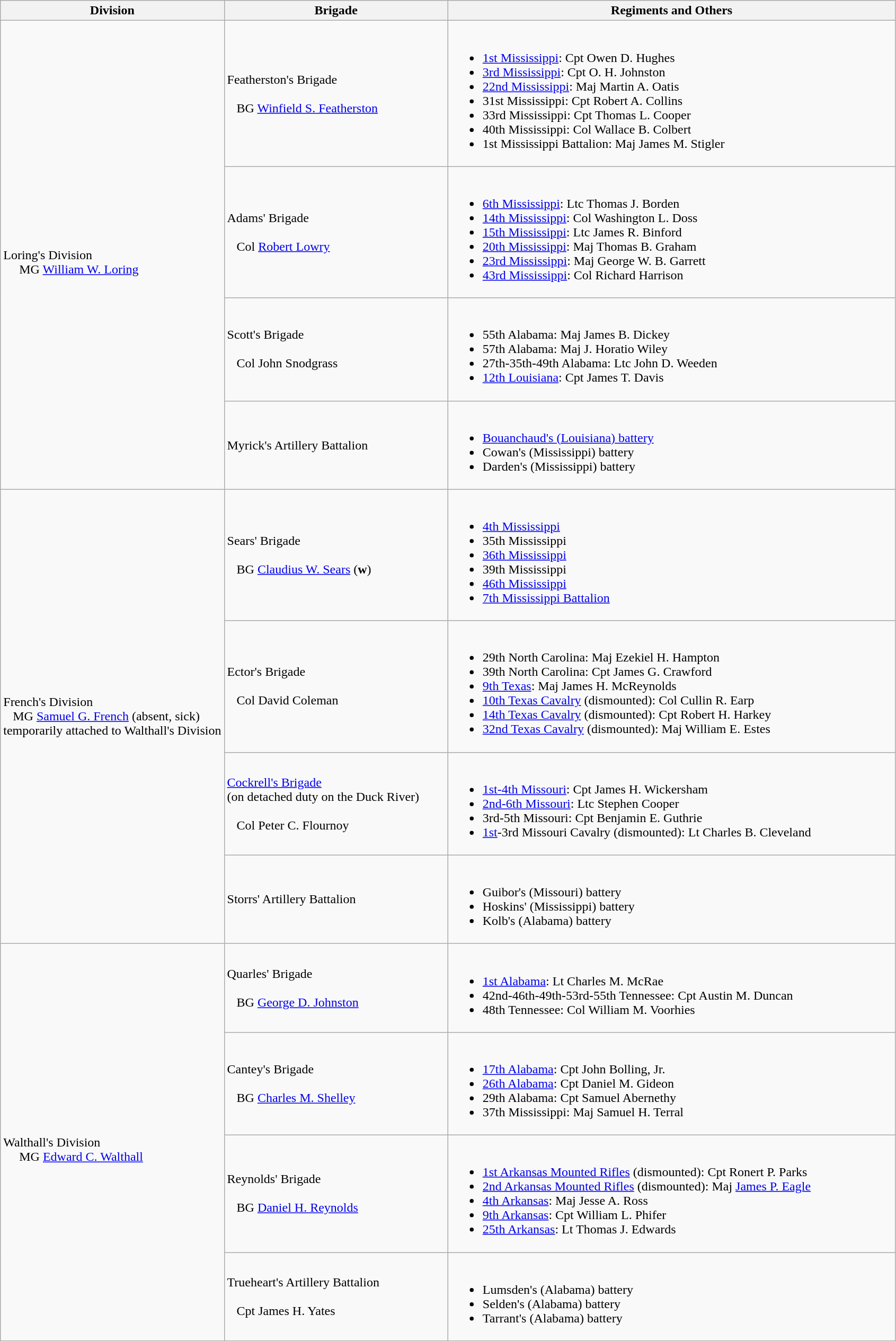<table class="wikitable">
<tr>
<th width=25%>Division</th>
<th width=25%>Brigade</th>
<th>Regiments and Others</th>
</tr>
<tr>
<td rowspan=4><br>Loring's Division
<br>    
MG <a href='#'>William W. Loring</a></td>
<td>Featherston's Brigade<br><br>  
BG <a href='#'>Winfield S. Featherston</a></td>
<td><br><ul><li><a href='#'>1st Mississippi</a>: Cpt Owen D. Hughes</li><li><a href='#'>3rd Mississippi</a>: Cpt O. H. Johnston</li><li><a href='#'>22nd Mississippi</a>: Maj Martin A. Oatis</li><li>31st Mississippi: Cpt Robert A. Collins</li><li>33rd Mississippi: Cpt Thomas L. Cooper</li><li>40th Mississippi: Col Wallace B. Colbert</li><li>1st Mississippi Battalion: Maj James M. Stigler</li></ul></td>
</tr>
<tr>
<td>Adams' Brigade<br><br>  
Col <a href='#'>Robert Lowry</a></td>
<td><br><ul><li><a href='#'>6th Mississippi</a>: Ltc Thomas J. Borden</li><li><a href='#'>14th Mississippi</a>: Col Washington L. Doss</li><li><a href='#'>15th Mississippi</a>: Ltc James R. Binford</li><li><a href='#'>20th Mississippi</a>: Maj Thomas B. Graham</li><li><a href='#'>23rd Mississippi</a>: Maj George W. B. Garrett</li><li><a href='#'>43rd Mississippi</a>: Col Richard Harrison</li></ul></td>
</tr>
<tr>
<td>Scott's Brigade<br><br>  
Col John Snodgrass</td>
<td><br><ul><li>55th Alabama: Maj James B. Dickey</li><li>57th Alabama: Maj J. Horatio Wiley</li><li>27th-35th-49th Alabama: Ltc John D. Weeden</li><li><a href='#'>12th Louisiana</a>: Cpt James T. Davis</li></ul></td>
</tr>
<tr>
<td>Myrick's Artillery Battalion</td>
<td><br><ul><li><a href='#'>Bouanchaud's (Louisiana) battery</a></li><li>Cowan's (Mississippi) battery</li><li>Darden's (Mississippi) battery</li></ul></td>
</tr>
<tr>
<td rowspan=4><br>French's Division
<br>  
MG <a href='#'>Samuel G. French</a> (absent, sick)<br>
temporarily attached to Walthall's Division
<br>    </td>
<td>Sears' Brigade<br><br>  
BG <a href='#'>Claudius W. Sears</a> (<strong>w</strong>)</td>
<td><br><ul><li><a href='#'>4th Mississippi</a></li><li>35th Mississippi</li><li><a href='#'>36th Mississippi</a></li><li>39th Mississippi</li><li><a href='#'>46th Mississippi</a></li><li><a href='#'>7th Mississippi Battalion</a></li></ul></td>
</tr>
<tr>
<td>Ector's Brigade<br><br>  
Col David Coleman</td>
<td><br><ul><li>29th North Carolina: Maj Ezekiel H. Hampton</li><li>39th North Carolina: Cpt James G. Crawford</li><li><a href='#'>9th Texas</a>: Maj James H. McReynolds</li><li><a href='#'>10th Texas Cavalry</a> (dismounted): Col Cullin R. Earp</li><li><a href='#'>14th Texas Cavalry</a> (dismounted): Cpt Robert H. Harkey</li><li><a href='#'>32nd Texas Cavalry</a> (dismounted): Maj William E. Estes</li></ul></td>
</tr>
<tr>
<td><a href='#'>Cockrell's Brigade</a><br>(on detached duty on the Duck River)<br><br>  
Col Peter C. Flournoy</td>
<td><br><ul><li><a href='#'>1st-4th Missouri</a>: Cpt James H. Wickersham</li><li><a href='#'>2nd-6th Missouri</a>: Ltc Stephen Cooper</li><li>3rd-5th Missouri: Cpt Benjamin E. Guthrie</li><li><a href='#'>1st</a>-3rd Missouri Cavalry (dismounted): Lt Charles B. Cleveland</li></ul></td>
</tr>
<tr>
<td>Storrs' Artillery Battalion</td>
<td><br><ul><li>Guibor's (Missouri) battery</li><li>Hoskins' (Mississippi) battery</li><li>Kolb's (Alabama) battery</li></ul></td>
</tr>
<tr>
<td rowspan=4><br>Walthall's Division
<br>    
MG <a href='#'>Edward C. Walthall</a></td>
<td>Quarles' Brigade<br><br>  
BG <a href='#'>George D. Johnston</a></td>
<td><br><ul><li><a href='#'>1st Alabama</a>: Lt Charles M. McRae</li><li>42nd-46th-49th-53rd-55th Tennessee: Cpt Austin M. Duncan</li><li>48th Tennessee: Col William M. Voorhies</li></ul></td>
</tr>
<tr>
<td>Cantey's Brigade<br><br>  
BG <a href='#'>Charles M. Shelley</a></td>
<td><br><ul><li><a href='#'>17th Alabama</a>: Cpt John Bolling, Jr.</li><li><a href='#'>26th Alabama</a>: Cpt Daniel M. Gideon</li><li>29th Alabama: Cpt Samuel Abernethy</li><li>37th Mississippi: Maj Samuel H. Terral</li></ul></td>
</tr>
<tr>
<td>Reynolds' Brigade<br><br>  
BG <a href='#'>Daniel H. Reynolds</a></td>
<td><br><ul><li><a href='#'>1st Arkansas Mounted Rifles</a> (dismounted): Cpt Ronert P. Parks</li><li><a href='#'>2nd Arkansas Mounted Rifles</a> (dismounted): Maj <a href='#'>James P. Eagle</a></li><li><a href='#'>4th Arkansas</a>: Maj Jesse A. Ross</li><li><a href='#'>9th Arkansas</a>: Cpt William L. Phifer</li><li><a href='#'>25th Arkansas</a>: Lt Thomas J. Edwards</li></ul></td>
</tr>
<tr>
<td>Trueheart's Artillery Battalion<br><br>  
Cpt James H. Yates</td>
<td><br><ul><li>Lumsden's (Alabama) battery</li><li>Selden's (Alabama) battery</li><li>Tarrant's (Alabama) battery</li></ul></td>
</tr>
</table>
